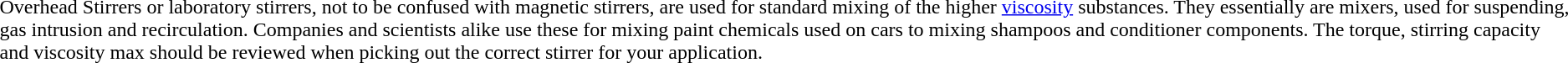<table>
<tr>
<td></td>
<td>Overhead Stirrers or laboratory stirrers, not to be confused with magnetic stirrers, are used for standard mixing of the higher <a href='#'>viscosity</a> substances. They essentially are mixers, used for suspending, gas intrusion and recirculation. Companies and scientists alike use these for mixing paint chemicals used on cars to mixing shampoos and conditioner components. The torque, stirring capacity and viscosity max should be reviewed when picking out the correct stirrer for your application.</td>
</tr>
</table>
